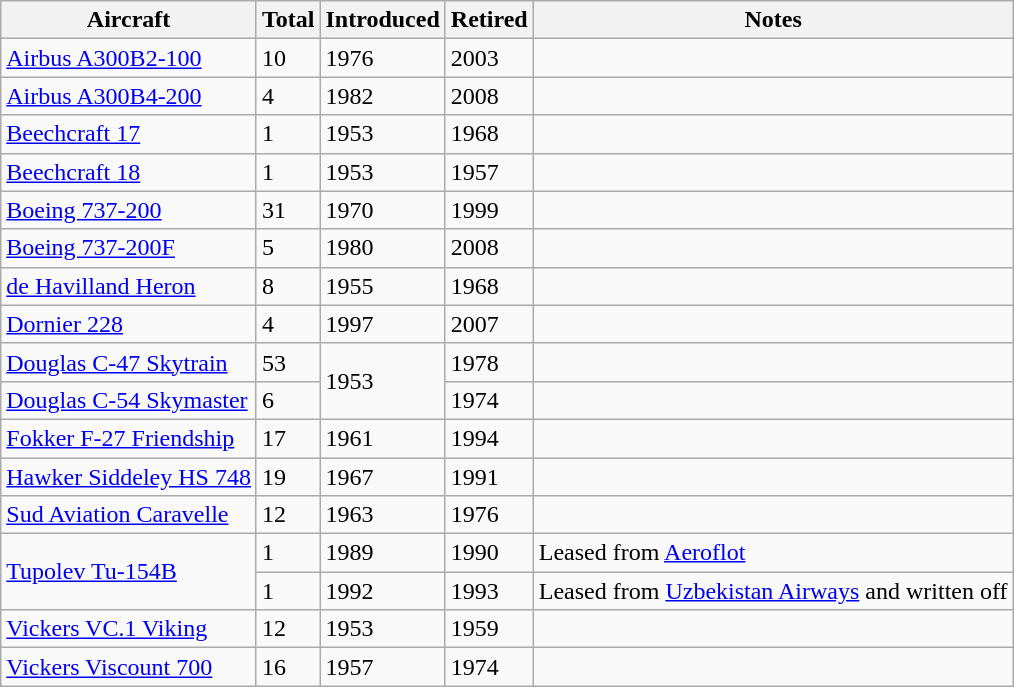<table class="wikitable">
<tr>
<th>Aircraft</th>
<th>Total</th>
<th>Introduced</th>
<th>Retired</th>
<th>Notes</th>
</tr>
<tr>
<td><a href='#'>Airbus A300B2-100</a></td>
<td>10</td>
<td>1976</td>
<td>2003</td>
<td></td>
</tr>
<tr>
<td><a href='#'>Airbus A300B4-200</a></td>
<td>4</td>
<td>1982</td>
<td>2008</td>
<td></td>
</tr>
<tr>
<td><a href='#'>Beechcraft 17</a></td>
<td>1</td>
<td>1953</td>
<td>1968</td>
<td></td>
</tr>
<tr>
<td><a href='#'>Beechcraft 18</a></td>
<td>1</td>
<td>1953</td>
<td>1957</td>
<td></td>
</tr>
<tr>
<td><a href='#'>Boeing 737-200</a></td>
<td>31</td>
<td>1970</td>
<td>1999</td>
<td></td>
</tr>
<tr>
<td><a href='#'>Boeing 737-200F</a></td>
<td>5</td>
<td>1980</td>
<td>2008</td>
<td></td>
</tr>
<tr>
<td><a href='#'>de Havilland Heron</a></td>
<td>8</td>
<td>1955</td>
<td>1968</td>
<td></td>
</tr>
<tr>
<td><a href='#'>Dornier 228</a></td>
<td>4</td>
<td>1997</td>
<td>2007</td>
<td></td>
</tr>
<tr>
<td><a href='#'>Douglas C-47 Skytrain</a></td>
<td>53</td>
<td rowspan="2">1953</td>
<td>1978</td>
<td></td>
</tr>
<tr>
<td><a href='#'>Douglas C-54 Skymaster</a></td>
<td>6</td>
<td>1974</td>
<td></td>
</tr>
<tr>
<td><a href='#'>Fokker F-27 Friendship</a></td>
<td>17</td>
<td>1961</td>
<td>1994</td>
<td></td>
</tr>
<tr>
<td><a href='#'>Hawker Siddeley HS 748</a></td>
<td>19</td>
<td>1967</td>
<td>1991</td>
<td></td>
</tr>
<tr>
<td><a href='#'>Sud Aviation Caravelle</a></td>
<td>12</td>
<td>1963</td>
<td>1976</td>
<td></td>
</tr>
<tr>
<td rowspan="2"><a href='#'>Tupolev Tu-154B</a></td>
<td>1</td>
<td>1989</td>
<td>1990</td>
<td>Leased from <a href='#'>Aeroflot</a></td>
</tr>
<tr>
<td>1</td>
<td>1992</td>
<td>1993</td>
<td>Leased from <a href='#'>Uzbekistan Airways</a> and written off</td>
</tr>
<tr>
<td><a href='#'>Vickers VC.1 Viking</a></td>
<td>12</td>
<td>1953</td>
<td>1959</td>
<td></td>
</tr>
<tr>
<td><a href='#'>Vickers Viscount 700</a></td>
<td>16</td>
<td>1957</td>
<td>1974</td>
<td></td>
</tr>
</table>
